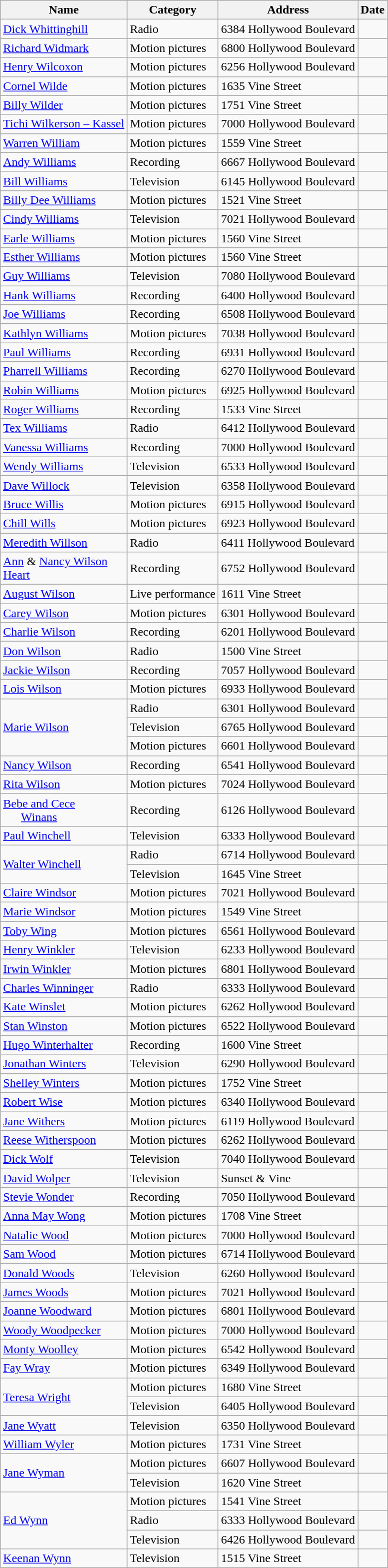<table class="wikitable sortable" style="font-size: 100%;">
<tr>
<th>Name</th>
<th>Category</th>
<th>Address</th>
<th>Date</th>
</tr>
<tr>
<td><a href='#'>Dick Whittinghill</a></td>
<td>Radio</td>
<td>6384 Hollywood Boulevard</td>
<td></td>
</tr>
<tr>
<td><a href='#'>Richard Widmark</a></td>
<td>Motion pictures</td>
<td>6800 Hollywood Boulevard</td>
<td></td>
</tr>
<tr>
<td><a href='#'>Henry Wilcoxon</a><br></td>
<td>Motion pictures</td>
<td>6256 Hollywood Boulevard</td>
<td></td>
</tr>
<tr>
<td><a href='#'>Cornel Wilde</a></td>
<td>Motion pictures</td>
<td>1635 Vine Street</td>
<td></td>
</tr>
<tr>
<td><a href='#'>Billy Wilder</a></td>
<td>Motion pictures</td>
<td>1751 Vine Street</td>
<td></td>
</tr>
<tr>
<td><a href='#'>Tichi Wilkerson – Kassel</a></td>
<td>Motion pictures</td>
<td>7000 Hollywood Boulevard</td>
<td></td>
</tr>
<tr>
<td><a href='#'>Warren William</a></td>
<td>Motion pictures</td>
<td>1559 Vine Street</td>
<td></td>
</tr>
<tr>
<td><a href='#'>Andy Williams</a></td>
<td>Recording</td>
<td>6667 Hollywood Boulevard</td>
<td></td>
</tr>
<tr>
<td><a href='#'>Bill Williams</a></td>
<td>Television</td>
<td>6145 Hollywood Boulevard</td>
<td></td>
</tr>
<tr>
<td><a href='#'>Billy Dee Williams</a></td>
<td>Motion pictures</td>
<td>1521 Vine Street</td>
<td></td>
</tr>
<tr>
<td><a href='#'>Cindy Williams</a></td>
<td>Television</td>
<td>7021 Hollywood Boulevard</td>
<td></td>
</tr>
<tr>
<td><a href='#'>Earle Williams</a></td>
<td>Motion pictures</td>
<td>1560 Vine Street</td>
<td></td>
</tr>
<tr>
<td><a href='#'>Esther Williams</a></td>
<td>Motion pictures</td>
<td>1560 Vine Street</td>
<td></td>
</tr>
<tr>
<td><a href='#'>Guy Williams</a></td>
<td>Television</td>
<td>7080 Hollywood Boulevard</td>
<td></td>
</tr>
<tr>
<td><a href='#'>Hank Williams</a></td>
<td>Recording</td>
<td>6400 Hollywood Boulevard</td>
<td></td>
</tr>
<tr>
<td><a href='#'>Joe Williams</a></td>
<td>Recording</td>
<td>6508 Hollywood Boulevard</td>
<td></td>
</tr>
<tr>
<td><a href='#'>Kathlyn Williams</a></td>
<td>Motion pictures</td>
<td>7038 Hollywood Boulevard</td>
<td></td>
</tr>
<tr>
<td><a href='#'>Paul Williams</a></td>
<td>Recording</td>
<td>6931 Hollywood Boulevard</td>
<td></td>
</tr>
<tr>
<td><a href='#'>Pharrell Williams</a></td>
<td>Recording</td>
<td>6270 Hollywood Boulevard</td>
<td></td>
</tr>
<tr>
<td><a href='#'>Robin Williams</a></td>
<td>Motion pictures</td>
<td>6925 Hollywood Boulevard</td>
<td></td>
</tr>
<tr>
<td><a href='#'>Roger Williams</a></td>
<td>Recording</td>
<td>1533 Vine Street</td>
<td></td>
</tr>
<tr>
<td><a href='#'>Tex Williams</a></td>
<td>Radio</td>
<td>6412 Hollywood Boulevard</td>
<td></td>
</tr>
<tr>
<td><a href='#'>Vanessa Williams</a></td>
<td>Recording</td>
<td>7000 Hollywood Boulevard</td>
<td></td>
</tr>
<tr>
<td><a href='#'>Wendy Williams</a></td>
<td>Television</td>
<td>6533 Hollywood Boulevard</td>
<td></td>
</tr>
<tr>
<td><a href='#'>Dave Willock</a></td>
<td>Television</td>
<td>6358 Hollywood Boulevard</td>
<td></td>
</tr>
<tr>
<td><a href='#'>Bruce Willis</a></td>
<td>Motion pictures</td>
<td>6915 Hollywood Boulevard</td>
<td></td>
</tr>
<tr>
<td><a href='#'>Chill Wills</a></td>
<td>Motion pictures</td>
<td>6923 Hollywood Boulevard</td>
<td></td>
</tr>
<tr>
<td><a href='#'>Meredith Willson</a></td>
<td>Radio</td>
<td>6411 Hollywood Boulevard</td>
<td></td>
</tr>
<tr>
<td><a href='#'>Ann</a> & <a href='#'>Nancy Wilson</a><br><a href='#'>Heart</a></td>
<td>Recording</td>
<td>6752 Hollywood Boulevard</td>
<td></td>
</tr>
<tr>
<td><a href='#'>August Wilson</a></td>
<td>Live performance</td>
<td>1611 Vine Street</td>
<td></td>
</tr>
<tr>
<td><a href='#'>Carey Wilson</a></td>
<td>Motion pictures</td>
<td>6301 Hollywood Boulevard</td>
<td></td>
</tr>
<tr>
<td><a href='#'>Charlie Wilson</a></td>
<td>Recording</td>
<td>6201 Hollywood Boulevard</td>
<td></td>
</tr>
<tr>
<td><a href='#'>Don Wilson</a></td>
<td>Radio</td>
<td>1500 Vine Street</td>
<td></td>
</tr>
<tr>
<td><a href='#'>Jackie Wilson</a></td>
<td>Recording</td>
<td>7057 Hollywood Boulevard</td>
<td></td>
</tr>
<tr>
<td><a href='#'>Lois Wilson</a></td>
<td>Motion pictures</td>
<td>6933 Hollywood Boulevard</td>
<td></td>
</tr>
<tr>
<td rowspan="3"><a href='#'>Marie Wilson</a></td>
<td>Radio</td>
<td>6301 Hollywood Boulevard</td>
<td></td>
</tr>
<tr>
<td>Television</td>
<td>6765 Hollywood Boulevard</td>
<td></td>
</tr>
<tr>
<td>Motion pictures</td>
<td>6601 Hollywood Boulevard</td>
<td></td>
</tr>
<tr>
<td><a href='#'>Nancy Wilson</a></td>
<td>Recording</td>
<td>6541 Hollywood Boulevard</td>
<td></td>
</tr>
<tr>
<td><a href='#'>Rita Wilson</a></td>
<td>Motion pictures</td>
<td>7024 Hollywood Boulevard</td>
<td></td>
</tr>
<tr>
<td><a href='#'>Bebe and Cece</a><br>      <a href='#'>Winans</a></td>
<td>Recording</td>
<td>6126 Hollywood Boulevard</td>
<td></td>
</tr>
<tr>
<td><a href='#'>Paul Winchell</a></td>
<td>Television</td>
<td>6333 Hollywood Boulevard</td>
<td></td>
</tr>
<tr>
<td rowspan="2"><a href='#'>Walter Winchell</a></td>
<td>Radio</td>
<td>6714 Hollywood Boulevard</td>
<td></td>
</tr>
<tr>
<td>Television</td>
<td>1645 Vine Street</td>
<td></td>
</tr>
<tr>
<td><a href='#'>Claire Windsor</a></td>
<td>Motion pictures</td>
<td>7021 Hollywood Boulevard</td>
<td></td>
</tr>
<tr>
<td><a href='#'>Marie Windsor</a></td>
<td>Motion pictures</td>
<td>1549 Vine Street</td>
<td></td>
</tr>
<tr>
<td><a href='#'>Toby Wing</a></td>
<td>Motion pictures</td>
<td>6561 Hollywood Boulevard</td>
<td></td>
</tr>
<tr>
<td><a href='#'>Henry Winkler</a></td>
<td>Television</td>
<td>6233 Hollywood Boulevard</td>
<td></td>
</tr>
<tr>
<td><a href='#'>Irwin Winkler</a></td>
<td>Motion pictures</td>
<td>6801 Hollywood Boulevard</td>
<td></td>
</tr>
<tr>
<td><a href='#'>Charles Winninger</a></td>
<td>Radio</td>
<td>6333 Hollywood Boulevard</td>
<td></td>
</tr>
<tr>
<td><a href='#'>Kate Winslet</a></td>
<td>Motion pictures</td>
<td>6262 Hollywood Boulevard</td>
<td></td>
</tr>
<tr>
<td><a href='#'>Stan Winston</a></td>
<td>Motion pictures</td>
<td>6522 Hollywood Boulevard</td>
<td></td>
</tr>
<tr>
<td><a href='#'>Hugo Winterhalter</a></td>
<td>Recording</td>
<td>1600 Vine Street</td>
<td></td>
</tr>
<tr>
<td><a href='#'>Jonathan Winters</a></td>
<td>Television</td>
<td>6290 Hollywood Boulevard</td>
<td></td>
</tr>
<tr>
<td><a href='#'>Shelley Winters</a></td>
<td>Motion pictures</td>
<td>1752 Vine Street</td>
<td></td>
</tr>
<tr>
<td><a href='#'>Robert Wise</a></td>
<td>Motion pictures</td>
<td>6340 Hollywood Boulevard</td>
<td></td>
</tr>
<tr>
<td><a href='#'>Jane Withers</a></td>
<td>Motion pictures</td>
<td>6119 Hollywood Boulevard</td>
<td></td>
</tr>
<tr>
<td><a href='#'>Reese Witherspoon</a></td>
<td>Motion pictures</td>
<td>6262 Hollywood Boulevard</td>
<td></td>
</tr>
<tr>
<td><a href='#'>Dick Wolf</a></td>
<td>Television</td>
<td>7040 Hollywood Boulevard</td>
<td></td>
</tr>
<tr>
<td><a href='#'>David Wolper</a></td>
<td>Television</td>
<td>Sunset & Vine</td>
<td></td>
</tr>
<tr>
<td><a href='#'>Stevie Wonder</a></td>
<td>Recording</td>
<td>7050 Hollywood Boulevard</td>
<td></td>
</tr>
<tr>
<td><a href='#'>Anna May Wong</a></td>
<td>Motion pictures</td>
<td>1708 Vine Street</td>
<td></td>
</tr>
<tr>
<td><a href='#'>Natalie Wood</a></td>
<td>Motion pictures</td>
<td>7000 Hollywood Boulevard</td>
<td></td>
</tr>
<tr>
<td><a href='#'>Sam Wood</a></td>
<td>Motion pictures</td>
<td>6714 Hollywood Boulevard</td>
<td></td>
</tr>
<tr>
<td><a href='#'>Donald Woods</a></td>
<td>Television</td>
<td>6260 Hollywood Boulevard</td>
<td></td>
</tr>
<tr>
<td><a href='#'>James Woods</a></td>
<td>Motion pictures</td>
<td>7021 Hollywood Boulevard</td>
<td></td>
</tr>
<tr>
<td><a href='#'>Joanne Woodward</a></td>
<td>Motion pictures</td>
<td>6801 Hollywood Boulevard</td>
<td></td>
</tr>
<tr>
<td><a href='#'>Woody Woodpecker</a></td>
<td>Motion pictures</td>
<td>7000 Hollywood Boulevard</td>
<td></td>
</tr>
<tr>
<td><a href='#'>Monty Woolley</a></td>
<td>Motion pictures</td>
<td>6542 Hollywood Boulevard</td>
<td></td>
</tr>
<tr>
<td><a href='#'>Fay Wray</a></td>
<td>Motion pictures</td>
<td>6349 Hollywood Boulevard</td>
<td></td>
</tr>
<tr>
<td rowspan="2"><a href='#'>Teresa Wright</a></td>
<td>Motion pictures</td>
<td>1680 Vine Street</td>
<td></td>
</tr>
<tr>
<td>Television</td>
<td>6405 Hollywood Boulevard</td>
<td></td>
</tr>
<tr>
<td><a href='#'>Jane Wyatt</a></td>
<td>Television</td>
<td>6350 Hollywood Boulevard</td>
<td></td>
</tr>
<tr>
<td><a href='#'>William Wyler</a></td>
<td>Motion pictures</td>
<td>1731 Vine Street</td>
<td></td>
</tr>
<tr>
<td rowspan="2"><a href='#'>Jane Wyman</a></td>
<td>Motion pictures</td>
<td>6607 Hollywood Boulevard</td>
<td></td>
</tr>
<tr>
<td>Television</td>
<td>1620 Vine Street</td>
<td></td>
</tr>
<tr>
<td rowspan="3"><a href='#'>Ed Wynn</a></td>
<td>Motion pictures</td>
<td>1541 Vine Street</td>
<td></td>
</tr>
<tr>
<td>Radio</td>
<td>6333 Hollywood Boulevard</td>
<td></td>
</tr>
<tr>
<td>Television</td>
<td>6426 Hollywood Boulevard</td>
<td></td>
</tr>
<tr>
<td><a href='#'>Keenan Wynn</a></td>
<td>Television</td>
<td>1515 Vine Street</td>
<td></td>
</tr>
</table>
